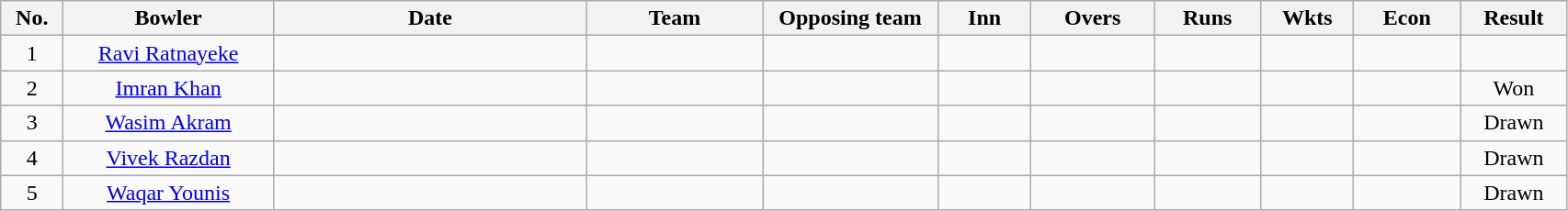<table class="wikitable sortable" style="font-size: 100%">
<tr align=center>
<th scope="col" width="38">No.</th>
<th scope="col" width="145">Bowler</th>
<th scope="col" width="220">Date</th>
<th scope="col" width="120">Team</th>
<th scope="col" width="120">Opposing team</th>
<th scope="col" width="60">Inn</th>
<th scope="col" width="82">Overs</th>
<th scope="col" width="70">Runs</th>
<th scope="col" width="60">Wkts</th>
<th scope="col" width="70">Econ</th>
<th scope="col" width="70">Result</th>
</tr>
<tr align="center">
<td scope="row">1</td>
<td><a href='#'>Ravi Ratnayeke</a> </td>
<td></td>
<td></td>
<td></td>
<td></td>
<td></td>
<td></td>
<td></td>
<td></td>
<td></td>
</tr>
<tr align=center>
<td scope="row">2</td>
<td><a href='#'>Imran Khan</a></td>
<td></td>
<td></td>
<td></td>
<td></td>
<td></td>
<td></td>
<td></td>
<td></td>
<td>Won</td>
</tr>
<tr align=center>
<td scope="row">3</td>
<td><a href='#'>Wasim Akram</a></td>
<td></td>
<td></td>
<td></td>
<td></td>
<td></td>
<td></td>
<td></td>
<td></td>
<td>Drawn</td>
</tr>
<tr align=center>
<td scope="row">4</td>
<td><a href='#'>Vivek Razdan</a></td>
<td></td>
<td></td>
<td></td>
<td></td>
<td></td>
<td></td>
<td></td>
<td></td>
<td>Drawn</td>
</tr>
<tr align=center>
<td scope="row">5</td>
<td><a href='#'>Waqar Younis</a></td>
<td></td>
<td></td>
<td></td>
<td></td>
<td></td>
<td></td>
<td></td>
<td></td>
<td>Drawn</td>
</tr>
</table>
